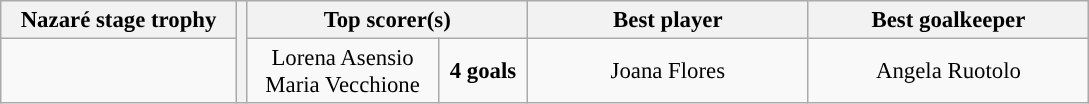<table class="wikitable" style="text-align: center; font-size: 95%;">
<tr>
<th width=150>Nazaré stage trophy</th>
<th rowspan=2></th>
<th width=180 colspan=2>Top scorer(s)</th>
<th width=180>Best player</th>
<th width=180>Best goalkeeper</th>
</tr>
<tr align=center style="background:">
<td style="text-align:center;"></td>
<td> Lorena Asensio<br> Maria Vecchione</td>
<td><strong>4 goals</strong></td>
<td> Joana Flores</td>
<td> Angela Ruotolo</td>
</tr>
</table>
